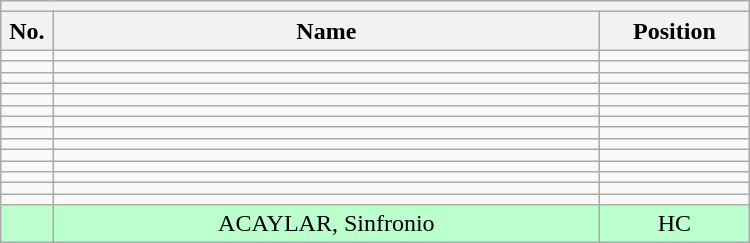<table class="wikitable mw-collapsible mw-collapsed" style="text-align:center; width:500px; border:none">
<tr>
<th style="text-align:left" colspan="3"></th>
</tr>
<tr>
<th style="width:7%">No.</th>
<th>Name</th>
<th style="width:20%">Position</th>
</tr>
<tr>
<td></td>
<td></td>
<td></td>
</tr>
<tr>
<td></td>
<td></td>
<td></td>
</tr>
<tr>
<td></td>
<td></td>
<td></td>
</tr>
<tr>
<td></td>
<td></td>
<td></td>
</tr>
<tr>
<td></td>
<td></td>
<td></td>
</tr>
<tr>
<td></td>
<td></td>
<td></td>
</tr>
<tr>
<td></td>
<td></td>
<td></td>
</tr>
<tr>
<td></td>
<td></td>
<td></td>
</tr>
<tr>
<td></td>
<td></td>
<td></td>
</tr>
<tr>
<td></td>
<td></td>
<td></td>
</tr>
<tr>
<td></td>
<td></td>
<td></td>
</tr>
<tr>
<td></td>
<td></td>
<td></td>
</tr>
<tr>
<td></td>
<td></td>
<td></td>
</tr>
<tr>
<td></td>
<td></td>
<td></td>
</tr>
<tr bgcolor=#BBFFCC>
<td></td>
<td>ACAYLAR, Sinfronio</td>
<td>HC</td>
</tr>
</table>
